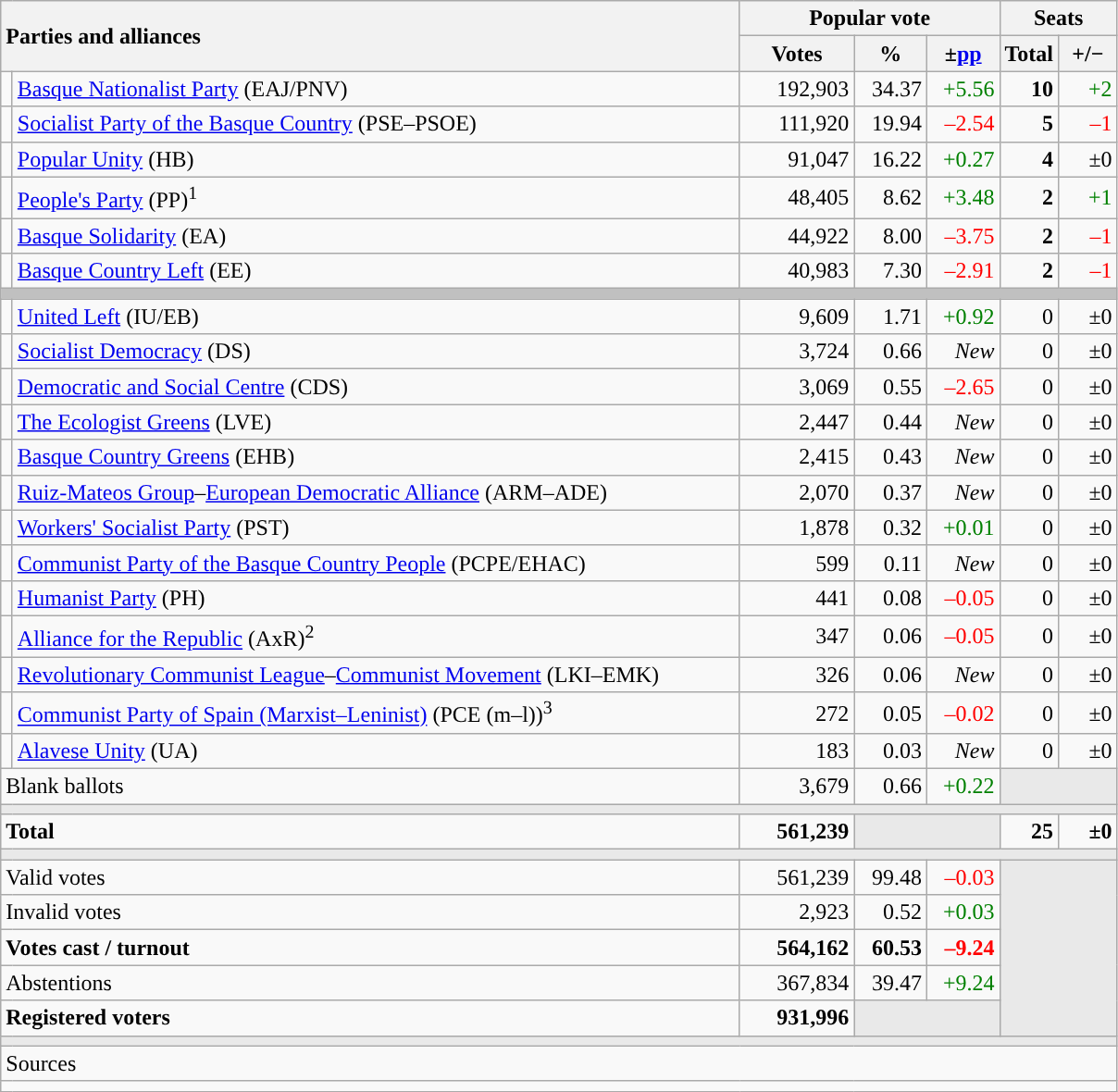<table class="wikitable" style="text-align:right;">
<tr>
<th style="text-align:left;" rowspan="2" colspan="2" width="525">Parties and alliances</th>
<th colspan="3">Popular vote</th>
<th colspan="2">Seats</th>
</tr>
<tr>
<th width="75">Votes</th>
<th width="45">%</th>
<th width="45">±<a href='#'>pp</a></th>
<th width="35">Total</th>
<th width="35">+/−</th>
</tr>
<tr>
<td width="1" style="color:inherit;background:"></td>
<td align="left"><a href='#'>Basque Nationalist Party</a> (EAJ/PNV)</td>
<td>192,903</td>
<td>34.37</td>
<td style="color:green;">+5.56</td>
<td><strong>10</strong></td>
<td style="color:green;">+2</td>
</tr>
<tr>
<td style="color:inherit;background:"></td>
<td align="left"><a href='#'>Socialist Party of the Basque Country</a> (PSE–PSOE)</td>
<td>111,920</td>
<td>19.94</td>
<td style="color:red;">–2.54</td>
<td><strong>5</strong></td>
<td style="color:red;">–1</td>
</tr>
<tr>
<td style="color:inherit;background:"></td>
<td align="left"><a href='#'>Popular Unity</a> (HB)</td>
<td>91,047</td>
<td>16.22</td>
<td style="color:green;">+0.27</td>
<td><strong>4</strong></td>
<td>±0</td>
</tr>
<tr>
<td style="color:inherit;background:"></td>
<td align="left"><a href='#'>People's Party</a> (PP)<sup>1</sup></td>
<td>48,405</td>
<td>8.62</td>
<td style="color:green;">+3.48</td>
<td><strong>2</strong></td>
<td style="color:green;">+1</td>
</tr>
<tr>
<td style="color:inherit;background:"></td>
<td align="left"><a href='#'>Basque Solidarity</a> (EA)</td>
<td>44,922</td>
<td>8.00</td>
<td style="color:red;">–3.75</td>
<td><strong>2</strong></td>
<td style="color:red;">–1</td>
</tr>
<tr>
<td style="color:inherit;background:"></td>
<td align="left"><a href='#'>Basque Country Left</a> (EE)</td>
<td>40,983</td>
<td>7.30</td>
<td style="color:red;">–2.91</td>
<td><strong>2</strong></td>
<td style="color:red;">–1</td>
</tr>
<tr>
<td colspan="7" bgcolor="#C0C0C0"></td>
</tr>
<tr>
<td style="color:inherit;background:"></td>
<td align="left"><a href='#'>United Left</a> (IU/EB)</td>
<td>9,609</td>
<td>1.71</td>
<td style="color:green;">+0.92</td>
<td>0</td>
<td>±0</td>
</tr>
<tr>
<td style="color:inherit;background:"></td>
<td align="left"><a href='#'>Socialist Democracy</a> (DS)</td>
<td>3,724</td>
<td>0.66</td>
<td><em>New</em></td>
<td>0</td>
<td>±0</td>
</tr>
<tr>
<td style="color:inherit;background:"></td>
<td align="left"><a href='#'>Democratic and Social Centre</a> (CDS)</td>
<td>3,069</td>
<td>0.55</td>
<td style="color:red;">–2.65</td>
<td>0</td>
<td>±0</td>
</tr>
<tr>
<td style="color:inherit;background:"></td>
<td align="left"><a href='#'>The Ecologist Greens</a> (LVE)</td>
<td>2,447</td>
<td>0.44</td>
<td><em>New</em></td>
<td>0</td>
<td>±0</td>
</tr>
<tr>
<td style="color:inherit;background:"></td>
<td align="left"><a href='#'>Basque Country Greens</a> (EHB)</td>
<td>2,415</td>
<td>0.43</td>
<td><em>New</em></td>
<td>0</td>
<td>±0</td>
</tr>
<tr>
<td style="color:inherit;background:"></td>
<td align="left"><a href='#'>Ruiz-Mateos Group</a>–<a href='#'>European Democratic Alliance</a> (ARM–ADE)</td>
<td>2,070</td>
<td>0.37</td>
<td><em>New</em></td>
<td>0</td>
<td>±0</td>
</tr>
<tr>
<td style="color:inherit;background:"></td>
<td align="left"><a href='#'>Workers' Socialist Party</a> (PST)</td>
<td>1,878</td>
<td>0.32</td>
<td style="color:green;">+0.01</td>
<td>0</td>
<td>±0</td>
</tr>
<tr>
<td style="color:inherit;background:"></td>
<td align="left"><a href='#'>Communist Party of the Basque Country People</a> (PCPE/EHAC)</td>
<td>599</td>
<td>0.11</td>
<td><em>New</em></td>
<td>0</td>
<td>±0</td>
</tr>
<tr>
<td style="color:inherit;background:"></td>
<td align="left"><a href='#'>Humanist Party</a> (PH)</td>
<td>441</td>
<td>0.08</td>
<td style="color:red;">–0.05</td>
<td>0</td>
<td>±0</td>
</tr>
<tr>
<td style="color:inherit;background:"></td>
<td align="left"><a href='#'>Alliance for the Republic</a> (AxR)<sup>2</sup></td>
<td>347</td>
<td>0.06</td>
<td style="color:red;">–0.05</td>
<td>0</td>
<td>±0</td>
</tr>
<tr>
<td style="color:inherit;background:"></td>
<td align="left"><a href='#'>Revolutionary Communist League</a>–<a href='#'>Communist Movement</a> (LKI–EMK)</td>
<td>326</td>
<td>0.06</td>
<td><em>New</em></td>
<td>0</td>
<td>±0</td>
</tr>
<tr>
<td style="color:inherit;background:"></td>
<td align="left"><a href='#'>Communist Party of Spain (Marxist–Leninist)</a> (PCE (m–l))<sup>3</sup></td>
<td>272</td>
<td>0.05</td>
<td style="color:red;">–0.02</td>
<td>0</td>
<td>±0</td>
</tr>
<tr>
<td style="color:inherit;background:"></td>
<td align="left"><a href='#'>Alavese Unity</a> (UA)</td>
<td>183</td>
<td>0.03</td>
<td><em>New</em></td>
<td>0</td>
<td>±0</td>
</tr>
<tr>
<td align="left" colspan="2">Blank ballots</td>
<td>3,679</td>
<td>0.66</td>
<td style="color:green;">+0.22</td>
<td bgcolor="#E9E9E9" colspan="2"></td>
</tr>
<tr>
<td colspan="7" bgcolor="#E9E9E9"></td>
</tr>
<tr style="font-weight:bold;">
<td align="left" colspan="2">Total</td>
<td>561,239</td>
<td bgcolor="#E9E9E9" colspan="2"></td>
<td>25</td>
<td>±0</td>
</tr>
<tr>
<td colspan="7" bgcolor="#E9E9E9"></td>
</tr>
<tr>
<td align="left" colspan="2">Valid votes</td>
<td>561,239</td>
<td>99.48</td>
<td style="color:red;">–0.03</td>
<td bgcolor="#E9E9E9" colspan="2" rowspan="5"></td>
</tr>
<tr>
<td align="left" colspan="2">Invalid votes</td>
<td>2,923</td>
<td>0.52</td>
<td style="color:green;">+0.03</td>
</tr>
<tr style="font-weight:bold;">
<td align="left" colspan="2">Votes cast / turnout</td>
<td>564,162</td>
<td>60.53</td>
<td style="color:red;">–9.24</td>
</tr>
<tr>
<td align="left" colspan="2">Abstentions</td>
<td>367,834</td>
<td>39.47</td>
<td style="color:green;">+9.24</td>
</tr>
<tr style="font-weight:bold;">
<td align="left" colspan="2">Registered voters</td>
<td>931,996</td>
<td bgcolor="#E9E9E9" colspan="2"></td>
</tr>
<tr>
<td colspan="7" bgcolor="#E9E9E9"></td>
</tr>
<tr>
<td align="left" colspan="7">Sources</td>
</tr>
<tr>
<td colspan="7" style="text-align:left; max-width:790px;"></td>
</tr>
</table>
